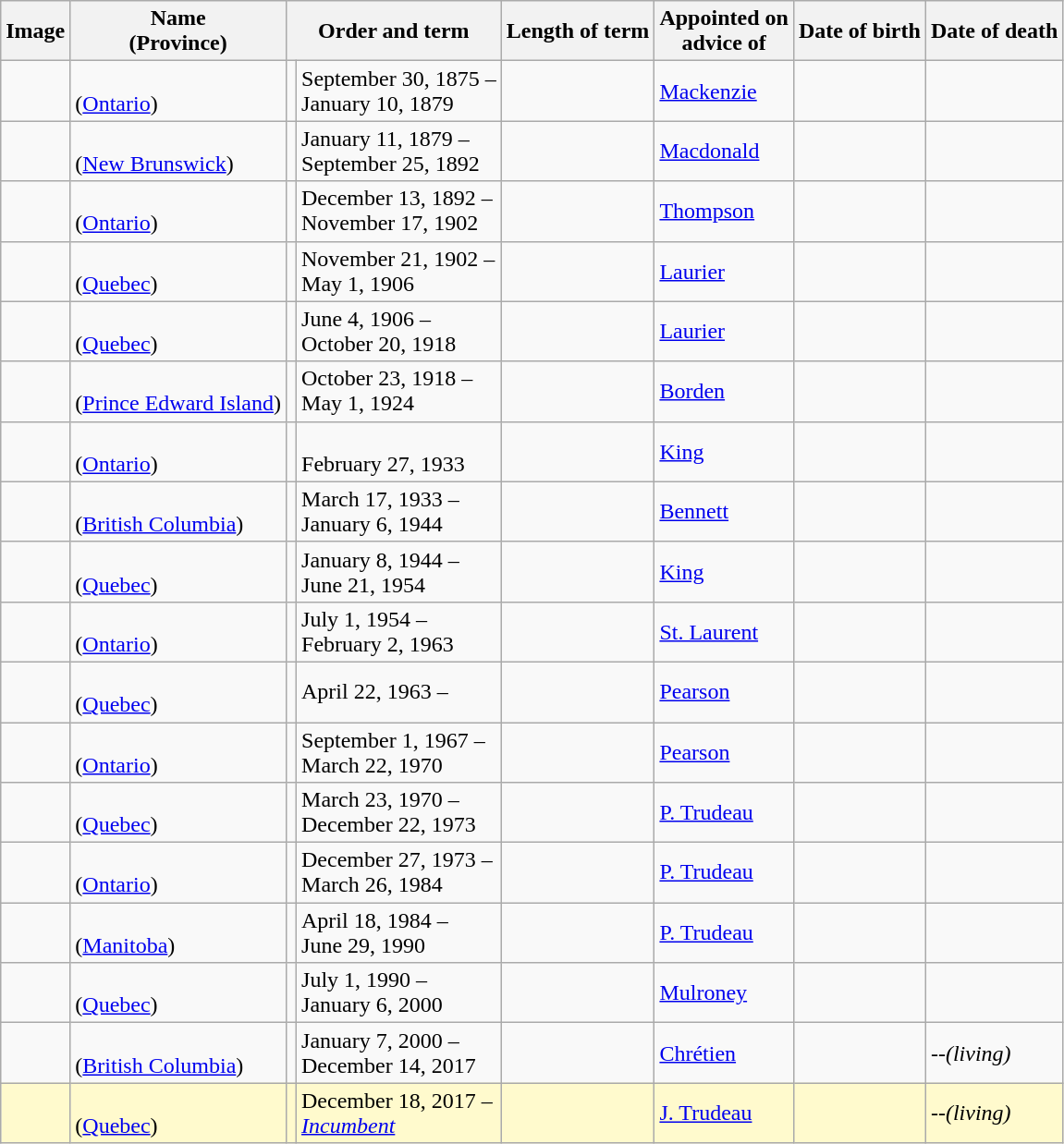<table class="wikitable sortable">
<tr>
<th>Image</th>
<th>Name<br>(Province)</th>
<th colspan=2>Order and term</th>
<th>Length of term</th>
<th class="unsortable">Appointed on<br>advice of</th>
<th>Date of birth</th>
<th>Date of death</th>
</tr>
<tr>
<td></td>
<td><br>(<a href='#'>Ontario</a>)</td>
<td></td>
<td>September 30, 1875 –<br>January 10, 1879</td>
<td></td>
<td><a href='#'>Mackenzie</a></td>
<td></td>
<td></td>
</tr>
<tr>
<td></td>
<td><br>(<a href='#'>New Brunswick</a>)</td>
<td></td>
<td>January 11, 1879 –<br>September 25, 1892</td>
<td></td>
<td><a href='#'>Macdonald</a></td>
<td></td>
<td></td>
</tr>
<tr>
<td></td>
<td><br>(<a href='#'>Ontario</a>)</td>
<td></td>
<td>December 13, 1892 –<br>November 17, 1902</td>
<td></td>
<td><a href='#'>Thompson</a></td>
<td></td>
<td></td>
</tr>
<tr>
<td></td>
<td><br>(<a href='#'>Quebec</a>)</td>
<td></td>
<td>November 21, 1902 –<br>May 1, 1906</td>
<td></td>
<td><a href='#'>Laurier</a></td>
<td></td>
<td></td>
</tr>
<tr>
<td></td>
<td><br>(<a href='#'>Quebec</a>)</td>
<td></td>
<td>June 4, 1906 –<br>October 20, 1918</td>
<td></td>
<td><a href='#'>Laurier</a></td>
<td></td>
<td></td>
</tr>
<tr>
<td></td>
<td><br>(<a href='#'>Prince&nbsp;Edward&nbsp;Island</a>)</td>
<td></td>
<td>October 23, 1918 –<br>May 1, 1924</td>
<td></td>
<td><a href='#'>Borden</a></td>
<td></td>
<td></td>
</tr>
<tr>
<td></td>
<td><br>(<a href='#'>Ontario</a>)</td>
<td></td>
<td><br>February 27, 1933</td>
<td></td>
<td><a href='#'>King</a></td>
<td></td>
<td></td>
</tr>
<tr>
<td></td>
<td><br>(<a href='#'>British Columbia</a>)</td>
<td></td>
<td>March 17, 1933 –<br>January 6, 1944</td>
<td></td>
<td><a href='#'>Bennett</a></td>
<td></td>
<td></td>
</tr>
<tr>
<td></td>
<td><br>(<a href='#'>Quebec</a>)</td>
<td></td>
<td>January 8, 1944 –<br>June 21, 1954</td>
<td></td>
<td><a href='#'>King</a></td>
<td></td>
<td></td>
</tr>
<tr>
<td></td>
<td><br>(<a href='#'>Ontario</a>)</td>
<td></td>
<td>July 1, 1954 –<br>February 2, 1963</td>
<td></td>
<td><a href='#'>St. Laurent</a></td>
<td></td>
<td></td>
</tr>
<tr>
<td></td>
<td><br>(<a href='#'>Quebec</a>)</td>
<td></td>
<td>April 22, 1963 –<br></td>
<td></td>
<td><a href='#'>Pearson</a></td>
<td></td>
<td></td>
</tr>
<tr>
<td></td>
<td><br>(<a href='#'>Ontario</a>)</td>
<td></td>
<td>September 1, 1967 –<br>March 22, 1970</td>
<td></td>
<td><a href='#'>Pearson</a></td>
<td></td>
<td></td>
</tr>
<tr>
<td></td>
<td><br>(<a href='#'>Quebec</a>)</td>
<td></td>
<td>March 23, 1970 –<br>December 22, 1973</td>
<td></td>
<td><a href='#'>P. Trudeau</a></td>
<td></td>
<td></td>
</tr>
<tr>
<td></td>
<td><br>(<a href='#'>Ontario</a>)</td>
<td></td>
<td>December 27, 1973 –<br>March 26, 1984</td>
<td></td>
<td><a href='#'>P. Trudeau</a></td>
<td></td>
<td></td>
</tr>
<tr>
<td></td>
<td><br>(<a href='#'>Manitoba</a>)</td>
<td></td>
<td>April 18, 1984 –<br>June 29, 1990</td>
<td></td>
<td><a href='#'>P. Trudeau</a></td>
<td></td>
<td></td>
</tr>
<tr>
<td></td>
<td><br>(<a href='#'>Quebec</a>)</td>
<td></td>
<td>July 1, 1990 –<br>January 6, 2000</td>
<td></td>
<td><a href='#'>Mulroney</a></td>
<td></td>
<td></td>
</tr>
<tr>
<td></td>
<td><br>(<a href='#'>British Columbia</a>)</td>
<td></td>
<td>January 7, 2000 –<br>December 14, 2017</td>
<td></td>
<td><a href='#'>Chrétien</a></td>
<td></td>
<td><span>--</span><em>(living)</em></td>
</tr>
<tr bgcolor="#fffacd">
<td></td>
<td><br>(<a href='#'>Quebec</a>)</td>
<td></td>
<td>December 18, 2017 –<br><em><a href='#'>Incumbent</a></em></td>
<td><em></em></td>
<td><a href='#'>J. Trudeau</a></td>
<td></td>
<td><span>--</span><em>(living)</em></td>
</tr>
</table>
